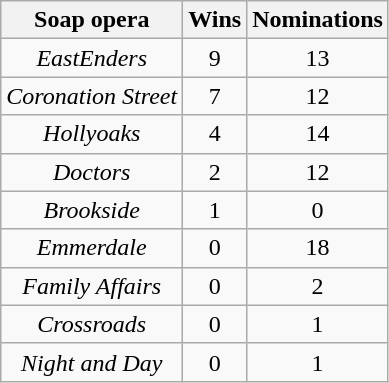<table class="wikitable" style="text-align: center">
<tr>
<th scope="col">Soap opera</th>
<th scope="col">Wins</th>
<th scope="col">Nominations</th>
</tr>
<tr>
<td><em>EastEnders</em></td>
<td>9</td>
<td>13</td>
</tr>
<tr>
<td><em>Coronation Street</em></td>
<td>7</td>
<td>12</td>
</tr>
<tr>
<td><em>Hollyoaks</em></td>
<td>4</td>
<td>14</td>
</tr>
<tr>
<td><em>Doctors</em></td>
<td>2</td>
<td>12</td>
</tr>
<tr>
<td><em>Brookside</em></td>
<td>1</td>
<td>0</td>
</tr>
<tr>
<td><em>Emmerdale</em></td>
<td>0</td>
<td>18</td>
</tr>
<tr>
<td><em>Family Affairs</em></td>
<td>0</td>
<td>2</td>
</tr>
<tr>
<td><em>Crossroads</em></td>
<td>0</td>
<td>1</td>
</tr>
<tr>
<td><em>Night and Day</em></td>
<td>0</td>
<td>1</td>
</tr>
</table>
